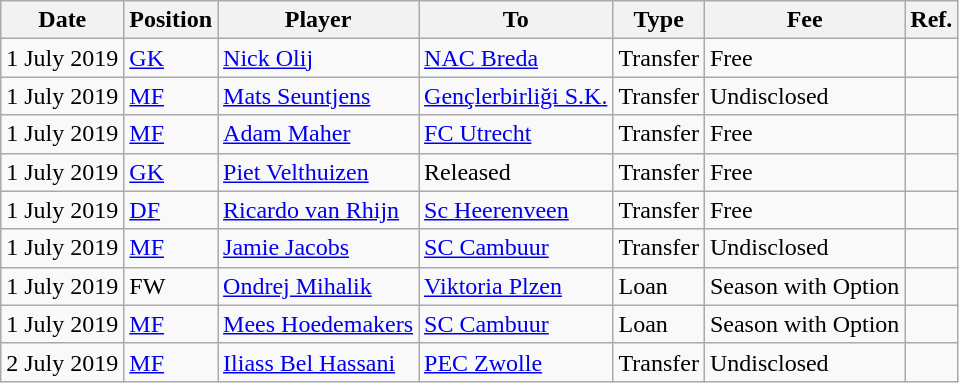<table class="wikitable">
<tr>
<th>Date</th>
<th>Position</th>
<th>Player</th>
<th>To</th>
<th><abbr>Type</abbr></th>
<th>Fee</th>
<th><abbr>Ref.</abbr></th>
</tr>
<tr>
<td>1 July 2019</td>
<td><a href='#'>GK</a></td>
<td> <a href='#'>Nick Olij</a></td>
<td> <a href='#'>NAC Breda</a></td>
<td>Transfer</td>
<td>Free</td>
<td></td>
</tr>
<tr>
<td>1 July 2019</td>
<td><a href='#'>MF</a></td>
<td> <a href='#'>Mats Seuntjens</a></td>
<td><a href='#'>Gençlerbirliği S.K.</a></td>
<td>Transfer</td>
<td>Undisclosed</td>
<td></td>
</tr>
<tr>
<td>1 July 2019</td>
<td><a href='#'>MF</a></td>
<td> <a href='#'>Adam Maher</a></td>
<td> <a href='#'>FC Utrecht</a></td>
<td>Transfer</td>
<td>Free</td>
<td></td>
</tr>
<tr>
<td>1 July 2019</td>
<td><a href='#'>GK</a></td>
<td> <a href='#'>Piet Velthuizen</a></td>
<td>Released</td>
<td>Transfer</td>
<td>Free</td>
<td></td>
</tr>
<tr>
<td>1 July 2019</td>
<td><a href='#'>DF</a></td>
<td> <a href='#'>Ricardo van Rhijn</a></td>
<td> <a href='#'>Sc Heerenveen</a></td>
<td>Transfer</td>
<td>Free</td>
<td></td>
</tr>
<tr>
<td>1 July 2019</td>
<td><a href='#'>MF</a></td>
<td> <a href='#'>Jamie Jacobs</a></td>
<td> <a href='#'>SC Cambuur</a></td>
<td>Transfer</td>
<td>Undisclosed</td>
<td></td>
</tr>
<tr>
<td>1 July 2019</td>
<td>FW</td>
<td> <a href='#'>Ondrej Mihalik</a></td>
<td> <a href='#'>Viktoria Plzen</a></td>
<td>Loan</td>
<td>Season with Option</td>
<td></td>
</tr>
<tr>
<td>1 July 2019</td>
<td><a href='#'>MF</a></td>
<td> <a href='#'>Mees Hoedemakers</a></td>
<td> <a href='#'>SC Cambuur</a></td>
<td>Loan</td>
<td>Season with Option</td>
<td></td>
</tr>
<tr>
<td>2 July 2019</td>
<td><a href='#'>MF</a></td>
<td> <a href='#'>Iliass Bel Hassani</a></td>
<td> <a href='#'>PEC Zwolle</a></td>
<td>Transfer</td>
<td>Undisclosed</td>
<td></td>
</tr>
</table>
